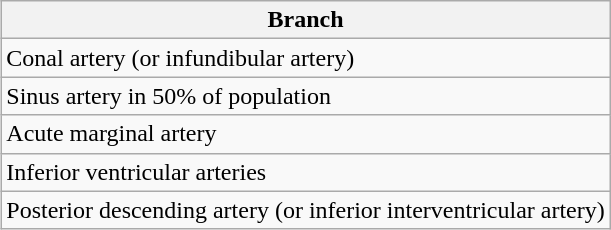<table class="wikitable" style="float:right;margin-left:10px">
<tr>
<th>Branch</th>
</tr>
<tr>
<td>Conal artery (or infundibular artery)</td>
</tr>
<tr>
<td>Sinus artery in 50% of population</td>
</tr>
<tr>
<td>Acute marginal artery</td>
</tr>
<tr>
<td>Inferior ventricular arteries</td>
</tr>
<tr>
<td>Posterior descending artery (or inferior interventricular artery)</td>
</tr>
</table>
